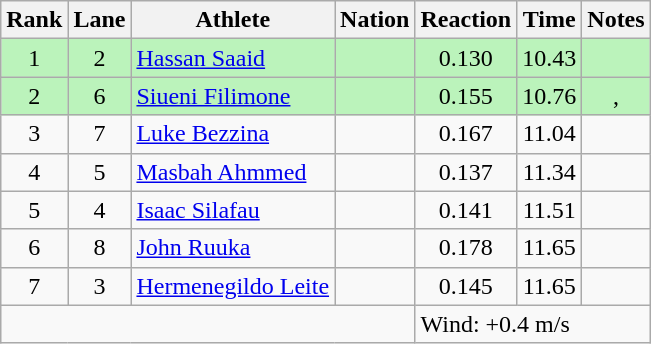<table class="wikitable sortable" style="text-align:center">
<tr>
<th>Rank</th>
<th>Lane</th>
<th>Athlete</th>
<th>Nation</th>
<th>Reaction</th>
<th>Time</th>
<th>Notes</th>
</tr>
<tr style="background:#bbf3bb;">
<td>1</td>
<td>2</td>
<td align=left><a href='#'>Hassan Saaid</a></td>
<td align=left></td>
<td>0.130</td>
<td>10.43</td>
<td></td>
</tr>
<tr style="background:#bbf3bb;">
<td>2</td>
<td>6</td>
<td align=left><a href='#'>Siueni Filimone</a></td>
<td align=left></td>
<td>0.155</td>
<td>10.76</td>
<td>, </td>
</tr>
<tr style=>
<td>3</td>
<td>7</td>
<td align=left><a href='#'>Luke Bezzina</a></td>
<td align=left></td>
<td>0.167</td>
<td>11.04</td>
<td></td>
</tr>
<tr style=>
<td>4</td>
<td>5</td>
<td align=left><a href='#'>Masbah Ahmmed</a></td>
<td align=left></td>
<td>0.137</td>
<td>11.34</td>
<td></td>
</tr>
<tr style=>
<td>5</td>
<td>4</td>
<td align=left><a href='#'>Isaac Silafau</a></td>
<td align=left></td>
<td>0.141</td>
<td>11.51</td>
<td></td>
</tr>
<tr style=>
<td>6</td>
<td>8</td>
<td align=left><a href='#'>John Ruuka</a></td>
<td align=left></td>
<td>0.178</td>
<td>11.65</td>
<td></td>
</tr>
<tr class="sortbottom">
<td>7</td>
<td>3</td>
<td align=left><a href='#'>Hermenegildo Leite</a></td>
<td align=left></td>
<td>0.145</td>
<td>11.65</td>
<td></td>
</tr>
<tr style=>
<td colspan=4></td>
<td colspan="3" style="text-align:left;">Wind: +0.4 m/s</td>
</tr>
</table>
